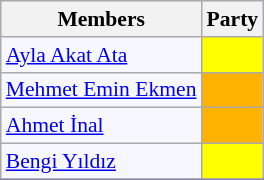<table class=wikitable style="border:1px solid #8888aa; background-color:#f7f8ff; padding:0px; font-size:90%;">
<tr>
<th>Members</th>
<th colspan="2">Party</th>
</tr>
<tr>
<td><a href='#'>Ayla Akat Ata</a></td>
<td style="background: #ffff00"></td>
</tr>
<tr>
<td><a href='#'>Mehmet Emin Ekmen</a></td>
<td style="background: #ffb300"></td>
</tr>
<tr>
<td><a href='#'>Ahmet İnal</a></td>
<td style="background: #ffb300"></td>
</tr>
<tr>
<td><a href='#'>Bengi Yıldız</a></td>
<td style="background: #ffff00"></td>
</tr>
<tr>
</tr>
</table>
